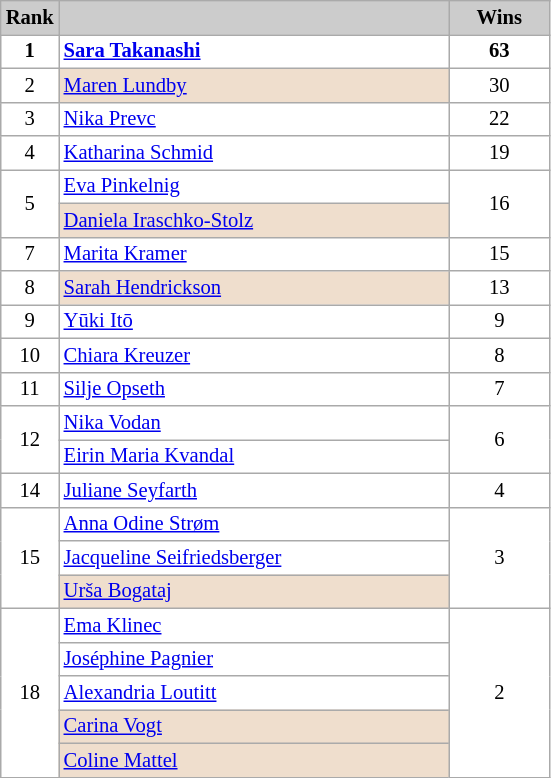<table class="wikitable plainrowheaders" style="background:#fff; font-size:86%; line-height:16px; border:grey solid 1px; border-collapse:collapse;">
<tr style="background:#ccc; text-align:center;">
<th style="background:#ccc;">Rank</th>
<th style="background:#ccc;" width="254"></th>
<th style="background:#ccc;" width="60">Wins</th>
</tr>
<tr>
<td align=center><strong>1</strong></td>
<td> <strong><a href='#'>Sara Takanashi</a></strong></td>
<td align=center><strong>63</strong></td>
</tr>
<tr>
<td align=center>2</td>
<td bgcolor=#EFDECD> <a href='#'>Maren Lundby</a></td>
<td align=center>30</td>
</tr>
<tr>
<td align=center>3</td>
<td> <a href='#'>Nika Prevc</a></td>
<td align=center>22</td>
</tr>
<tr>
<td align=center>4</td>
<td> <a href='#'>Katharina Schmid</a></td>
<td align=center>19</td>
</tr>
<tr>
<td align=center rowspan=2>5</td>
<td> <a href='#'>Eva Pinkelnig</a></td>
<td align=center rowspan=2>16</td>
</tr>
<tr>
<td bgcolor=#EFDECD> <a href='#'>Daniela Iraschko-Stolz</a></td>
</tr>
<tr>
<td align=center>7</td>
<td> <a href='#'>Marita Kramer</a></td>
<td align=center>15</td>
</tr>
<tr>
<td align=center>8</td>
<td bgcolor=#EFDECD> <a href='#'>Sarah Hendrickson</a></td>
<td align=center>13</td>
</tr>
<tr>
<td align=center>9</td>
<td> <a href='#'>Yūki Itō</a></td>
<td align=center>9</td>
</tr>
<tr>
<td align=center>10</td>
<td> <a href='#'>Chiara Kreuzer</a></td>
<td align=center>8</td>
</tr>
<tr>
<td align=center>11</td>
<td> <a href='#'>Silje Opseth</a></td>
<td align=center>7</td>
</tr>
<tr>
<td align=center rowspan=2>12</td>
<td> <a href='#'>Nika Vodan</a></td>
<td align=center rowspan=2>6</td>
</tr>
<tr>
<td> <a href='#'>Eirin Maria Kvandal</a></td>
</tr>
<tr>
<td align=center>14</td>
<td> <a href='#'>Juliane Seyfarth</a></td>
<td align=center>4</td>
</tr>
<tr>
<td align=center rowspan=3>15</td>
<td> <a href='#'>Anna Odine Strøm</a></td>
<td align=center rowspan=3>3</td>
</tr>
<tr>
<td> <a href='#'>Jacqueline Seifriedsberger</a></td>
</tr>
<tr>
<td bgcolor=#EFDECD> <a href='#'>Urša Bogataj</a></td>
</tr>
<tr>
<td align=center rowspan=5>18</td>
<td> <a href='#'>Ema Klinec</a></td>
<td rowspan="5" align=center>2</td>
</tr>
<tr>
<td> <a href='#'>Joséphine Pagnier</a></td>
</tr>
<tr>
<td> <a href='#'>Alexandria Loutitt</a></td>
</tr>
<tr>
<td bgcolor=#EFDECD> <a href='#'>Carina Vogt</a></td>
</tr>
<tr bgcolor=#EFDECD>
<td> <a href='#'>Coline Mattel</a></td>
</tr>
</table>
